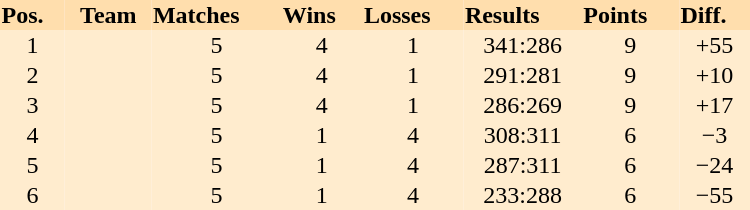<table style="text-align:left" border="0" cellspacing="0" align="right" width="500px">
<tr bgcolor="#FFDEAD">
<th>Pos.</th>
<th align="center">Team</th>
<th>Matches</th>
<th>Wins</th>
<th>Losses</th>
<th>Results</th>
<th>Points</th>
<th>Diff.</th>
</tr>
<tr bgcolor="#FFECCE" align="center">
<td>1</td>
<td align="left"></td>
<td>5</td>
<td>4</td>
<td>1</td>
<td>341:286</td>
<td>9</td>
<td>+55</td>
</tr>
<tr bgcolor="#FFECCE" align="center">
<td>2</td>
<td align="left"></td>
<td>5</td>
<td>4</td>
<td>1</td>
<td>291:281</td>
<td>9</td>
<td>+10</td>
</tr>
<tr bgcolor="#FFECCE" align="center">
<td>3</td>
<td align="left"></td>
<td>5</td>
<td>4</td>
<td>1</td>
<td>286:269</td>
<td>9</td>
<td>+17</td>
</tr>
<tr bgcolor="#FFECCE" align="center">
<td>4</td>
<td align="left"></td>
<td>5</td>
<td>1</td>
<td>4</td>
<td>308:311</td>
<td>6</td>
<td>−3</td>
</tr>
<tr bgcolor="#FFECCE" align="center">
<td>5</td>
<td align="left"></td>
<td>5</td>
<td>1</td>
<td>4</td>
<td>287:311</td>
<td>6</td>
<td>−24</td>
</tr>
<tr bgcolor="#FFECCE" align="center">
<td>6</td>
<td align="left"></td>
<td>5</td>
<td>1</td>
<td>4</td>
<td>233:288</td>
<td>6</td>
<td>−55</td>
</tr>
</table>
